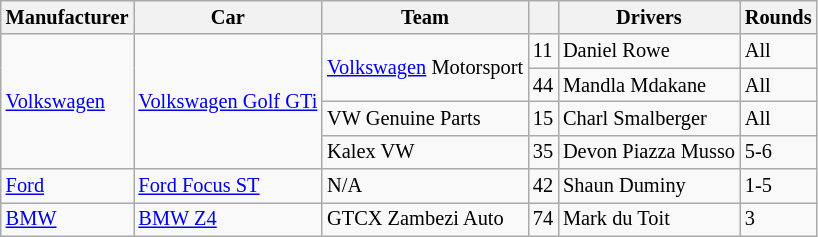<table class="wikitable" style="font-size: 85%;">
<tr>
<th>Manufacturer</th>
<th>Car</th>
<th>Team</th>
<th></th>
<th>Drivers</th>
<th>Rounds</th>
</tr>
<tr>
<td rowspan=4> <a href='#'>Volkswagen</a></td>
<td rowspan=4><a href='#'>Volkswagen Golf GTi</a></td>
<td rowspan=2><a href='#'>Volkswagen</a> Motorsport</td>
<td>11</td>
<td> Daniel Rowe</td>
<td>All</td>
</tr>
<tr>
<td>44</td>
<td> Mandla Mdakane</td>
<td>All</td>
</tr>
<tr>
<td>VW Genuine Parts</td>
<td>15</td>
<td> Charl Smalberger</td>
<td>All</td>
</tr>
<tr>
<td>Kalex VW</td>
<td>35</td>
<td> Devon Piazza Musso</td>
<td>5-6</td>
</tr>
<tr>
<td> <a href='#'>Ford</a></td>
<td><a href='#'>Ford Focus ST</a></td>
<td>N/A</td>
<td>42</td>
<td> Shaun Duminy</td>
<td>1-5</td>
</tr>
<tr>
<td> <a href='#'>BMW</a></td>
<td><a href='#'>BMW Z4</a></td>
<td>GTCX Zambezi Auto</td>
<td>74</td>
<td> Mark du Toit</td>
<td>3</td>
</tr>
</table>
